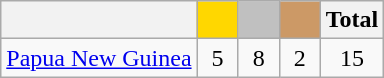<table class="wikitable">
<tr>
<th></th>
<th style="background-color:gold">        </th>
<th style="background-color:silver">      </th>
<th style="background-color:#CC9966">      </th>
<th>Total</th>
</tr>
<tr align="center">
<td> <a href='#'>Papua New Guinea</a></td>
<td>5</td>
<td>8</td>
<td>2</td>
<td>15</td>
</tr>
</table>
